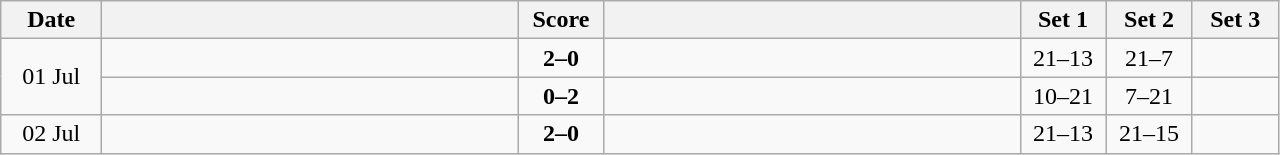<table class="wikitable" style="text-align: center;">
<tr>
<th width="60">Date</th>
<th align="right" width="270"></th>
<th width="50">Score</th>
<th align="left" width="270"></th>
<th width="50">Set 1</th>
<th width="50">Set 2</th>
<th width="50">Set 3</th>
</tr>
<tr>
<td rowspan=2>01 Jul</td>
<td align=left><strong></strong></td>
<td align=center><strong>2–0</strong></td>
<td align=left></td>
<td>21–13</td>
<td>21–7</td>
<td></td>
</tr>
<tr>
<td align=left></td>
<td align=center><strong>0–2</strong></td>
<td align=left><strong></strong></td>
<td>10–21</td>
<td>7–21</td>
<td></td>
</tr>
<tr>
<td>02 Jul</td>
<td align=left><strong></strong></td>
<td align=center><strong>2–0</strong></td>
<td align=left></td>
<td>21–13</td>
<td>21–15</td>
<td></td>
</tr>
</table>
